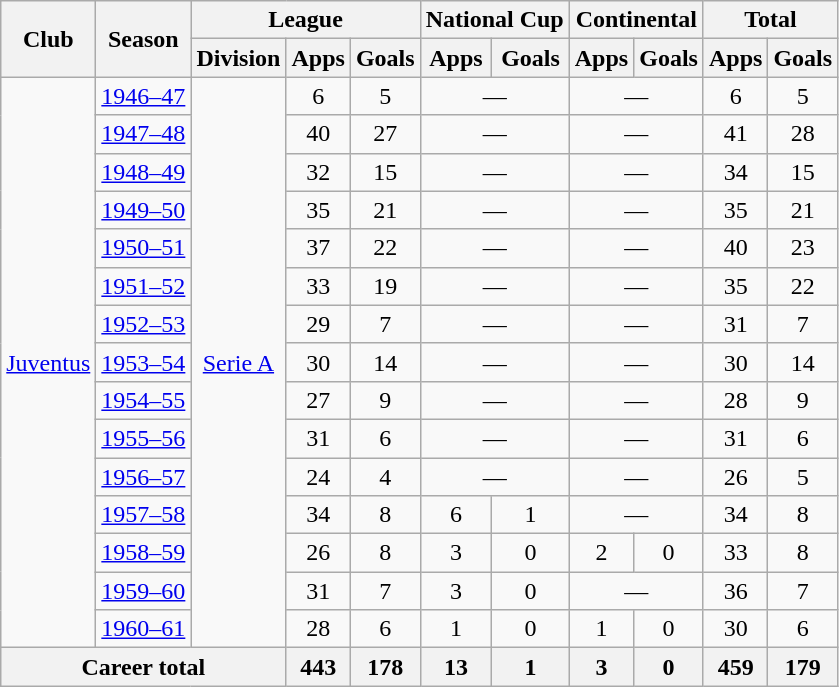<table class="wikitable" style="text-align:center">
<tr>
<th rowspan="2">Club</th>
<th rowspan="2">Season</th>
<th colspan="3">League</th>
<th colspan="2">National Cup</th>
<th colspan="2">Continental</th>
<th colspan="2">Total</th>
</tr>
<tr>
<th>Division</th>
<th>Apps</th>
<th>Goals</th>
<th>Apps</th>
<th>Goals</th>
<th>Apps</th>
<th>Goals</th>
<th>Apps</th>
<th>Goals</th>
</tr>
<tr>
<td rowspan="15"><a href='#'>Juventus</a></td>
<td><a href='#'>1946–47</a></td>
<td rowspan="15"><a href='#'>Serie A</a></td>
<td>6</td>
<td>5</td>
<td colspan="2">—</td>
<td colspan="2">—</td>
<td>6</td>
<td>5</td>
</tr>
<tr>
<td><a href='#'>1947–48</a></td>
<td>40</td>
<td>27</td>
<td colspan="2">—</td>
<td colspan="2">—</td>
<td>41</td>
<td>28</td>
</tr>
<tr>
<td><a href='#'>1948–49</a></td>
<td>32</td>
<td>15</td>
<td colspan="2">—</td>
<td colspan="2">—</td>
<td>34</td>
<td>15</td>
</tr>
<tr>
<td><a href='#'>1949–50</a></td>
<td>35</td>
<td>21</td>
<td colspan="2">—</td>
<td colspan="2">—</td>
<td>35</td>
<td>21</td>
</tr>
<tr>
<td><a href='#'>1950–51</a></td>
<td>37</td>
<td>22</td>
<td colspan="2">—</td>
<td colspan="2">—</td>
<td>40</td>
<td>23</td>
</tr>
<tr>
<td><a href='#'>1951–52</a></td>
<td>33</td>
<td>19</td>
<td colspan="2">—</td>
<td colspan="2">—</td>
<td>35</td>
<td>22</td>
</tr>
<tr>
<td><a href='#'>1952–53</a></td>
<td>29</td>
<td>7</td>
<td colspan="2">—</td>
<td colspan="2">—</td>
<td>31</td>
<td>7</td>
</tr>
<tr>
<td><a href='#'>1953–54</a></td>
<td>30</td>
<td>14</td>
<td colspan="2">—</td>
<td colspan="2">—</td>
<td>30</td>
<td>14</td>
</tr>
<tr>
<td><a href='#'>1954–55</a></td>
<td>27</td>
<td>9</td>
<td colspan="2">—</td>
<td colspan="2">—</td>
<td>28</td>
<td>9</td>
</tr>
<tr>
<td><a href='#'>1955–56</a></td>
<td>31</td>
<td>6</td>
<td colspan="2">—</td>
<td colspan="2">—</td>
<td>31</td>
<td>6</td>
</tr>
<tr>
<td><a href='#'>1956–57</a></td>
<td>24</td>
<td>4</td>
<td colspan="2">—</td>
<td colspan="2">—</td>
<td>26</td>
<td>5</td>
</tr>
<tr>
<td><a href='#'>1957–58</a></td>
<td>34</td>
<td>8</td>
<td>6</td>
<td>1</td>
<td colspan="2">—</td>
<td>34</td>
<td>8</td>
</tr>
<tr>
<td><a href='#'>1958–59</a></td>
<td>26</td>
<td>8</td>
<td>3</td>
<td>0</td>
<td>2</td>
<td>0</td>
<td>33</td>
<td>8</td>
</tr>
<tr>
<td><a href='#'>1959–60</a></td>
<td>31</td>
<td>7</td>
<td>3</td>
<td>0</td>
<td colspan="2">—</td>
<td>36</td>
<td>7</td>
</tr>
<tr>
<td><a href='#'>1960–61</a></td>
<td>28</td>
<td>6</td>
<td>1</td>
<td>0</td>
<td>1</td>
<td>0</td>
<td>30</td>
<td>6</td>
</tr>
<tr>
<th colspan="3">Career total</th>
<th>443</th>
<th>178</th>
<th>13</th>
<th>1</th>
<th>3</th>
<th>0</th>
<th>459</th>
<th>179</th>
</tr>
</table>
